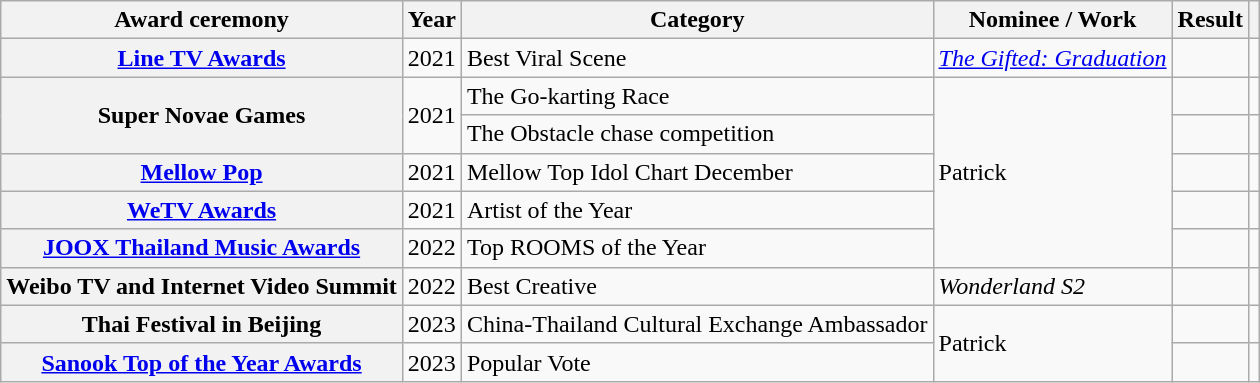<table class="wikitable plainrowheaders sortable">
<tr>
<th scope="col">Award ceremony</th>
<th scope="col">Year</th>
<th scope="col">Category</th>
<th scope="col">Nominee / Work</th>
<th scope="col">Result</th>
<th scope="col" class="unsortable"></th>
</tr>
<tr>
<th scope="row"><a href='#'>Line TV Awards</a></th>
<td style="text-align:center">2021</td>
<td>Best Viral Scene</td>
<td><em><a href='#'>The Gifted: Graduation</a></em></td>
<td></td>
<td style="text-align:center"></td>
</tr>
<tr>
<th rowspan="2" scope="row">Super Novae Games</th>
<td rowspan="2" style="text-align:center">2021</td>
<td>The Go-karting Race</td>
<td rowspan="5">Patrick</td>
<td></td>
<td style="text-align:center"></td>
</tr>
<tr>
<td>The Obstacle chase competition</td>
<td></td>
<td style="text-align:center"></td>
</tr>
<tr>
<th scope="row"><a href='#'>Mellow Pop</a></th>
<td style="text-align:center">2021</td>
<td>Mellow Top Idol Chart December</td>
<td></td>
<td style="text-align:center"></td>
</tr>
<tr>
<th scope="row"><a href='#'>WeTV Awards</a></th>
<td style="text-align:center">2021</td>
<td>Artist of the Year</td>
<td></td>
<td style="text-align:center"></td>
</tr>
<tr>
<th scope="row"><a href='#'>JOOX Thailand Music Awards</a></th>
<td style="text-align:center">2022</td>
<td>Top ROOMS of the Year</td>
<td></td>
<td style="text-align:center"></td>
</tr>
<tr>
<th scope="row">Weibo TV and Internet Video Summit</th>
<td style="text-align:center">2022</td>
<td>Best Creative</td>
<td><em>Wonderland S2</em></td>
<td></td>
<td style="text-align:center"></td>
</tr>
<tr>
<th scope="row">Thai Festival in Beijing</th>
<td style="text-align:center">2023</td>
<td>China-Thailand Cultural Exchange Ambassador</td>
<td rowspan="2">Patrick</td>
<td></td>
<td style="text-align:center"></td>
</tr>
<tr>
<th scope="row"><a href='#'>Sanook Top of the Year Awards</a></th>
<td style="text-align:center">2023</td>
<td>Popular Vote</td>
<td></td>
<td style="text-align:center"></td>
</tr>
</table>
